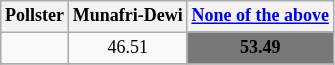<table class="wikitable" style="text-align: center; font-size: 75%;">
<tr>
<th>Pollster</th>
<th>Munafri-Dewi</th>
<th><a href='#'>None of the above</a></th>
</tr>
<tr>
<td> </td>
<td>46.51</td>
<td bgcolor=#787878><strong>53.49</strong></td>
</tr>
<tr>
</tr>
</table>
